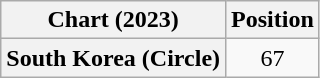<table class="wikitable plainrowheaders" style="text-align:center">
<tr>
<th scope="col">Chart (2023)</th>
<th scope="col">Position</th>
</tr>
<tr>
<th scope="row">South Korea (Circle)</th>
<td>67</td>
</tr>
</table>
